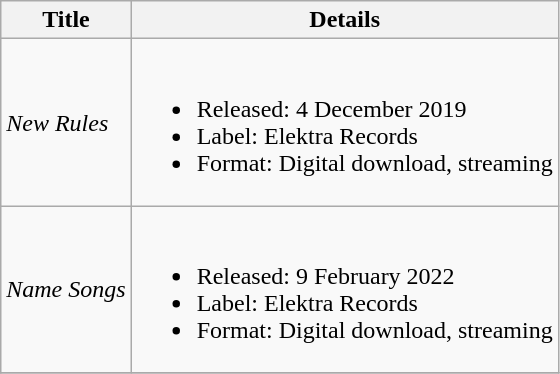<table class="wikitable">
<tr>
<th>Title</th>
<th>Details</th>
</tr>
<tr>
<td><em>New Rules</em></td>
<td><br><ul><li>Released: 4 December 2019</li><li>Label: Elektra Records</li><li>Format: Digital download, streaming</li></ul></td>
</tr>
<tr>
<td><em>Name Songs</em></td>
<td><br><ul><li>Released: 9 February 2022</li><li>Label: Elektra Records</li><li>Format: Digital download, streaming</li></ul></td>
</tr>
<tr>
</tr>
</table>
